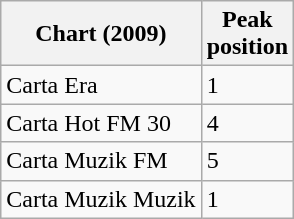<table class="wikitable">
<tr>
<th>Chart (2009)</th>
<th>Peak<br>position</th>
</tr>
<tr>
<td>Carta Era</td>
<td align="centre">1</td>
</tr>
<tr>
<td>Carta Hot FM 30</td>
<td align="centre">4</td>
</tr>
<tr>
<td>Carta Muzik FM</td>
<td align="centre">5</td>
</tr>
<tr>
<td>Carta Muzik Muzik</td>
<td align="centre">1</td>
</tr>
</table>
